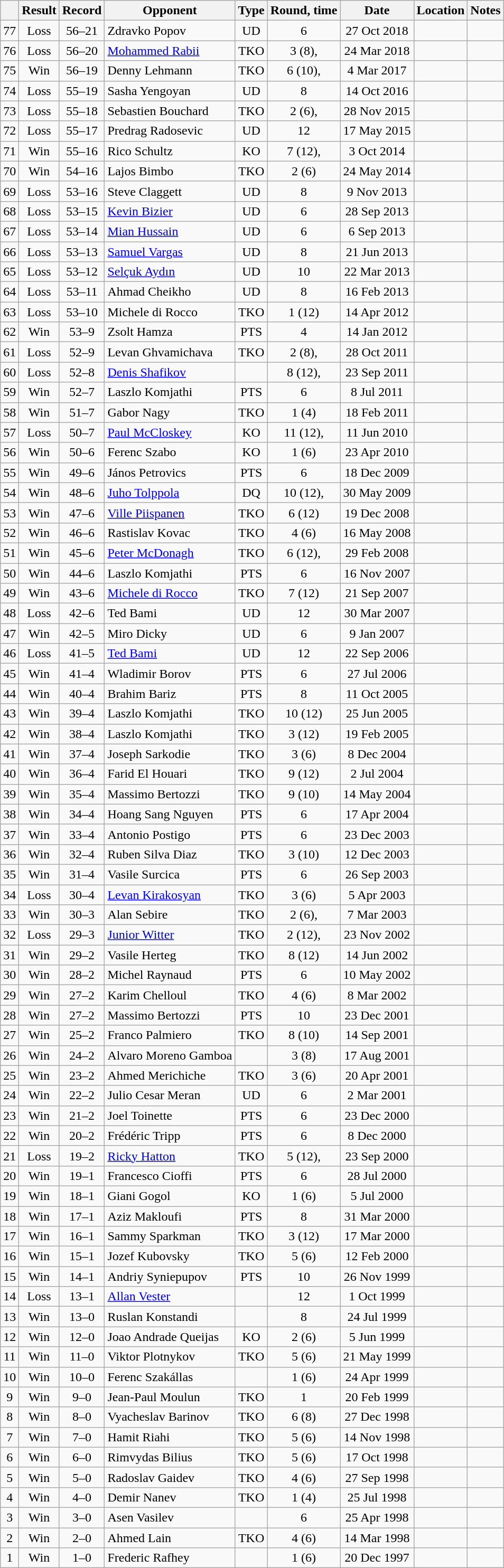<table class="wikitable" style="text-align:center">
<tr>
<th></th>
<th>Result</th>
<th>Record</th>
<th>Opponent</th>
<th>Type</th>
<th>Round, time</th>
<th>Date</th>
<th>Location</th>
<th>Notes</th>
</tr>
<tr>
<td>77</td>
<td>Loss</td>
<td>56–21</td>
<td style="text-align:left;">Zdravko Popov</td>
<td>UD</td>
<td>6</td>
<td>27 Oct 2018</td>
<td style="text-align:left;"></td>
<td></td>
</tr>
<tr>
<td>76</td>
<td>Loss</td>
<td>56–20</td>
<td style="text-align:left;"><a href='#'>Mohammed Rabii</a></td>
<td>TKO</td>
<td>3 (8), </td>
<td>24 Mar 2018</td>
<td style="text-align:left;"></td>
<td></td>
</tr>
<tr>
<td>75</td>
<td>Win</td>
<td>56–19</td>
<td style="text-align:left;">Denny Lehmann</td>
<td>TKO</td>
<td>6 (10), </td>
<td>4 Mar 2017</td>
<td style="text-align:left;"></td>
<td style="text-align:left;"></td>
</tr>
<tr>
<td>74</td>
<td>Loss</td>
<td>55–19</td>
<td style="text-align:left;">Sasha Yengoyan</td>
<td>UD</td>
<td>8</td>
<td>14 Oct 2016</td>
<td style="text-align:left;"></td>
<td></td>
</tr>
<tr>
<td>73</td>
<td>Loss</td>
<td>55–18</td>
<td style="text-align:left;">Sebastien Bouchard</td>
<td>TKO</td>
<td>2 (6), </td>
<td>28 Nov 2015</td>
<td style="text-align:left;"></td>
<td></td>
</tr>
<tr>
<td>72</td>
<td>Loss</td>
<td>55–17</td>
<td style="text-align:left;">Predrag Radosevic</td>
<td>UD</td>
<td>12</td>
<td>17 May 2015</td>
<td style="text-align:left;"></td>
<td style="text-align:left;"></td>
</tr>
<tr>
<td>71</td>
<td>Win</td>
<td>55–16</td>
<td style="text-align:left;">Rico Schultz</td>
<td>KO</td>
<td>7 (12), </td>
<td>3 Oct 2014</td>
<td style="text-align:left;"></td>
<td style="text-align:left;"></td>
</tr>
<tr>
<td>70</td>
<td>Win</td>
<td>54–16</td>
<td style="text-align:left;">Lajos Bimbo</td>
<td>TKO</td>
<td>2 (6)</td>
<td>24 May 2014</td>
<td style="text-align:left;"></td>
<td></td>
</tr>
<tr>
<td>69</td>
<td>Loss</td>
<td>53–16</td>
<td style="text-align:left;">Steve Claggett</td>
<td>UD</td>
<td>8</td>
<td>9 Nov 2013</td>
<td style="text-align:left;"></td>
<td></td>
</tr>
<tr>
<td>68</td>
<td>Loss</td>
<td>53–15</td>
<td style="text-align:left;"><a href='#'>Kevin Bizier</a></td>
<td>UD</td>
<td>6</td>
<td>28 Sep 2013</td>
<td style="text-align:left;"></td>
<td></td>
</tr>
<tr>
<td>67</td>
<td>Loss</td>
<td>53–14</td>
<td style="text-align:left;"><a href='#'>Mian Hussain</a></td>
<td>UD</td>
<td>6</td>
<td>6 Sep 2013</td>
<td style="text-align:left;"></td>
<td></td>
</tr>
<tr>
<td>66</td>
<td>Loss</td>
<td>53–13</td>
<td style="text-align:left;"><a href='#'>Samuel Vargas</a></td>
<td>UD</td>
<td>8</td>
<td>21 Jun 2013</td>
<td style="text-align:left;"></td>
<td></td>
</tr>
<tr>
<td>65</td>
<td>Loss</td>
<td>53–12</td>
<td style="text-align:left;"><a href='#'>Selçuk Aydın</a></td>
<td>UD</td>
<td>10</td>
<td>22 Mar 2013</td>
<td style="text-align:left;"></td>
<td style="text-align:left;"></td>
</tr>
<tr>
<td>64</td>
<td>Loss</td>
<td>53–11</td>
<td style="text-align:left;">Ahmad Cheikho</td>
<td>UD</td>
<td>8</td>
<td>16 Feb 2013</td>
<td style="text-align:left;"></td>
<td></td>
</tr>
<tr>
<td>63</td>
<td>Loss</td>
<td>53–10</td>
<td style="text-align:left;">Michele di Rocco</td>
<td>TKO</td>
<td>1 (12)</td>
<td>14 Apr 2012</td>
<td style="text-align:left;"></td>
<td style="text-align:left;"></td>
</tr>
<tr>
<td>62</td>
<td>Win</td>
<td>53–9</td>
<td style="text-align:left;">Zsolt Hamza</td>
<td>PTS</td>
<td>4</td>
<td>14 Jan 2012</td>
<td style="text-align:left;"></td>
<td></td>
</tr>
<tr>
<td>61</td>
<td>Loss</td>
<td>52–9</td>
<td style="text-align:left;">Levan Ghvamichava</td>
<td>TKO</td>
<td>2 (8), </td>
<td>28 Oct 2011</td>
<td style="text-align:left;"></td>
<td></td>
</tr>
<tr>
<td>60</td>
<td>Loss</td>
<td>52–8</td>
<td style="text-align:left;"><a href='#'>Denis Shafikov</a></td>
<td></td>
<td>8 (12), </td>
<td>23 Sep 2011</td>
<td style="text-align:left;"></td>
<td style="text-align:left;"></td>
</tr>
<tr>
<td>59</td>
<td>Win</td>
<td>52–7</td>
<td style="text-align:left;">Laszlo Komjathi</td>
<td>PTS</td>
<td>6</td>
<td>8 Jul 2011</td>
<td style="text-align:left;"></td>
<td></td>
</tr>
<tr>
<td>58</td>
<td>Win</td>
<td>51–7</td>
<td style="text-align:left;">Gabor Nagy</td>
<td>TKO</td>
<td>1 (4)</td>
<td>18 Feb 2011</td>
<td style="text-align:left;"></td>
<td></td>
</tr>
<tr>
<td>57</td>
<td>Loss</td>
<td>50–7</td>
<td style="text-align:left;"><a href='#'>Paul McCloskey</a></td>
<td>KO</td>
<td>11 (12), </td>
<td>11 Jun 2010</td>
<td style="text-align:left;"></td>
<td style="text-align:left;"></td>
</tr>
<tr>
<td>56</td>
<td>Win</td>
<td>50–6</td>
<td style="text-align:left;">Ferenc Szabo</td>
<td>KO</td>
<td>1 (6)</td>
<td>23 Apr 2010</td>
<td style="text-align:left;"></td>
<td></td>
</tr>
<tr>
<td>55</td>
<td>Win</td>
<td>49–6</td>
<td style="text-align:left;">János Petrovics</td>
<td>PTS</td>
<td>6</td>
<td>18 Dec 2009</td>
<td style="text-align:left;"></td>
<td></td>
</tr>
<tr>
<td>54</td>
<td>Win</td>
<td>48–6</td>
<td style="text-align:left;"><a href='#'>Juho Tolppola</a></td>
<td>DQ</td>
<td>10 (12), </td>
<td>30 May 2009</td>
<td style="text-align:left;"></td>
<td style="text-align:left;"></td>
</tr>
<tr>
<td>53</td>
<td>Win</td>
<td>47–6</td>
<td style="text-align:left;"><a href='#'>Ville Piispanen</a></td>
<td>TKO</td>
<td>6 (12)</td>
<td>19 Dec 2008</td>
<td style="text-align:left;"></td>
<td style="text-align:left;"></td>
</tr>
<tr>
<td>52</td>
<td>Win</td>
<td>46–6</td>
<td style="text-align:left;">Rastislav Kovac</td>
<td>TKO</td>
<td>4 (6)</td>
<td>16 May 2008</td>
<td style="text-align:left;"></td>
<td></td>
</tr>
<tr>
<td>51</td>
<td>Win</td>
<td>45–6</td>
<td style="text-align:left;"><a href='#'>Peter McDonagh</a></td>
<td>TKO</td>
<td>6 (12), </td>
<td>29 Feb 2008</td>
<td style="text-align:left;"></td>
<td style="text-align:left;"></td>
</tr>
<tr>
<td>50</td>
<td>Win</td>
<td>44–6</td>
<td style="text-align:left;">Laszlo Komjathi</td>
<td>PTS</td>
<td>6</td>
<td>16 Nov 2007</td>
<td style="text-align:left;"></td>
<td></td>
</tr>
<tr>
<td>49</td>
<td>Win</td>
<td>43–6</td>
<td style="text-align:left;"><a href='#'>Michele di Rocco</a></td>
<td>TKO</td>
<td>7 (12)</td>
<td>21 Sep 2007</td>
<td style="text-align:left;"></td>
<td style="text-align:left;"></td>
</tr>
<tr>
<td>48</td>
<td>Loss</td>
<td>42–6</td>
<td style="text-align:left;">Ted Bami</td>
<td>UD</td>
<td>12</td>
<td>30 Mar 2007</td>
<td style="text-align:left;"></td>
<td style="text-align:left;"></td>
</tr>
<tr>
<td>47</td>
<td>Win</td>
<td>42–5</td>
<td style="text-align:left;">Miro Dicky</td>
<td>UD</td>
<td>6</td>
<td>9 Jan 2007</td>
<td style="text-align:left;"></td>
<td></td>
</tr>
<tr>
<td>46</td>
<td>Loss</td>
<td>41–5</td>
<td style="text-align:left;"><a href='#'>Ted Bami</a></td>
<td>UD</td>
<td>12</td>
<td>22 Sep 2006</td>
<td style="text-align:left;"></td>
<td style="text-align:left;"></td>
</tr>
<tr>
<td>45</td>
<td>Win</td>
<td>41–4</td>
<td style="text-align:left;">Wladimir Borov</td>
<td>PTS</td>
<td>6</td>
<td>27 Jul 2006</td>
<td style="text-align:left;"></td>
<td></td>
</tr>
<tr>
<td>44</td>
<td>Win</td>
<td>40–4</td>
<td style="text-align:left;">Brahim Bariz</td>
<td>PTS</td>
<td>8</td>
<td>11 Oct 2005</td>
<td style="text-align:left;"></td>
<td></td>
</tr>
<tr>
<td>43</td>
<td>Win</td>
<td>39–4</td>
<td style="text-align:left;">Laszlo Komjathi</td>
<td>TKO</td>
<td>10 (12)</td>
<td>25 Jun 2005</td>
<td style="text-align:left;"></td>
<td style="text-align:left;"></td>
</tr>
<tr>
<td>42</td>
<td>Win</td>
<td>38–4</td>
<td style="text-align:left;">Laszlo Komjathi</td>
<td>TKO</td>
<td>3 (12)</td>
<td>19 Feb 2005</td>
<td style="text-align:left;"></td>
<td style="text-align:left;"></td>
</tr>
<tr>
<td>41</td>
<td>Win</td>
<td>37–4</td>
<td style="text-align:left;">Joseph Sarkodie</td>
<td>TKO</td>
<td>3 (6)</td>
<td>8 Dec 2004</td>
<td style="text-align:left;"></td>
<td></td>
</tr>
<tr>
<td>40</td>
<td>Win</td>
<td>36–4</td>
<td style="text-align:left;">Farid El Houari</td>
<td>TKO</td>
<td>9 (12)</td>
<td>2 Jul 2004</td>
<td style="text-align:left;"></td>
<td style="text-align:left;"></td>
</tr>
<tr>
<td>39</td>
<td>Win</td>
<td>35–4</td>
<td style="text-align:left;">Massimo Bertozzi</td>
<td>TKO</td>
<td>9 (10)</td>
<td>14 May 2004</td>
<td style="text-align:left;"></td>
<td style="text-align:left;"></td>
</tr>
<tr>
<td>38</td>
<td>Win</td>
<td>34–4</td>
<td style="text-align:left;">Hoang Sang Nguyen</td>
<td>PTS</td>
<td>6</td>
<td>17 Apr 2004</td>
<td style="text-align:left;"></td>
<td></td>
</tr>
<tr>
<td>37</td>
<td>Win</td>
<td>33–4</td>
<td style="text-align:left;">Antonio Postigo</td>
<td>PTS</td>
<td>6</td>
<td>23 Dec 2003</td>
<td style="text-align:left;"></td>
<td></td>
</tr>
<tr>
<td>36</td>
<td>Win</td>
<td>32–4</td>
<td style="text-align:left;">Ruben Silva Diaz</td>
<td>TKO</td>
<td>3 (10)</td>
<td>12 Dec 2003</td>
<td style="text-align:left;"></td>
<td></td>
</tr>
<tr>
<td>35</td>
<td>Win</td>
<td>31–4</td>
<td style="text-align:left;">Vasile Surcica</td>
<td>PTS</td>
<td>6</td>
<td>26 Sep 2003</td>
<td style="text-align:left;"></td>
<td></td>
</tr>
<tr>
<td>34</td>
<td>Loss</td>
<td>30–4</td>
<td style="text-align:left;"><a href='#'>Levan Kirakosyan</a></td>
<td>TKO</td>
<td>3 (6)</td>
<td>5 Apr 2003</td>
<td style="text-align:left;"></td>
<td></td>
</tr>
<tr>
<td>33</td>
<td>Win</td>
<td>30–3</td>
<td style="text-align:left;">Alan Sebire</td>
<td>TKO</td>
<td>2 (6), </td>
<td>7 Mar 2003</td>
<td style="text-align:left;"></td>
<td></td>
</tr>
<tr>
<td>32</td>
<td>Loss</td>
<td>29–3</td>
<td style="text-align:left;"><a href='#'>Junior Witter</a></td>
<td>TKO</td>
<td>2 (12), </td>
<td>23 Nov 2002</td>
<td style="text-align:left;"></td>
<td></td>
</tr>
<tr>
<td>31</td>
<td>Win</td>
<td>29–2</td>
<td style="text-align:left;">Vasile Herteg</td>
<td>TKO</td>
<td>8 (12)</td>
<td>14 Jun 2002</td>
<td style="text-align:left;"></td>
<td style="text-align:left;"></td>
</tr>
<tr>
<td>30</td>
<td>Win</td>
<td>28–2</td>
<td style="text-align:left;">Michel Raynaud</td>
<td>PTS</td>
<td>6</td>
<td>10 May 2002</td>
<td style="text-align:left;"></td>
<td></td>
</tr>
<tr>
<td>29</td>
<td>Win</td>
<td>27–2</td>
<td style="text-align:left;">Karim Chelloul</td>
<td>TKO</td>
<td>4 (6)</td>
<td>8 Mar 2002</td>
<td style="text-align:left;"></td>
<td></td>
</tr>
<tr>
<td>28</td>
<td>Win</td>
<td>27–2</td>
<td style="text-align:left;">Massimo Bertozzi</td>
<td>PTS</td>
<td>10</td>
<td>23 Dec 2001</td>
<td style="text-align:left;"></td>
<td style="text-align:left;"></td>
</tr>
<tr>
<td>27</td>
<td>Win</td>
<td>25–2</td>
<td style="text-align:left;">Franco Palmiero</td>
<td>TKO</td>
<td>8 (10)</td>
<td>14 Sep 2001</td>
<td style="text-align:left;"></td>
<td style="text-align:left;"></td>
</tr>
<tr>
<td>26</td>
<td>Win</td>
<td>24–2</td>
<td style="text-align:left;">Alvaro Moreno Gamboa</td>
<td></td>
<td>3 (8)</td>
<td>17 Aug 2001</td>
<td style="text-align:left;"></td>
<td></td>
</tr>
<tr>
<td>25</td>
<td>Win</td>
<td>23–2</td>
<td style="text-align:left;">Ahmed Merichiche</td>
<td>TKO</td>
<td>3 (6)</td>
<td>20 Apr 2001</td>
<td style="text-align:left;"></td>
<td></td>
</tr>
<tr>
<td>24</td>
<td>Win</td>
<td>22–2</td>
<td style="text-align:left;">Julio Cesar Meran</td>
<td>UD</td>
<td>6</td>
<td>2 Mar 2001</td>
<td style="text-align:left;"></td>
<td></td>
</tr>
<tr>
<td>23</td>
<td>Win</td>
<td>21–2</td>
<td style="text-align:left;">Joel Toinette</td>
<td>PTS</td>
<td>6</td>
<td>23 Dec 2000</td>
<td style="text-align:left;"></td>
<td></td>
</tr>
<tr>
<td>22</td>
<td>Win</td>
<td>20–2</td>
<td style="text-align:left;">Frédéric Tripp</td>
<td>PTS</td>
<td>6</td>
<td>8 Dec 2000</td>
<td style="text-align:left;"></td>
<td></td>
</tr>
<tr>
<td>21</td>
<td>Loss</td>
<td>19–2</td>
<td style="text-align:left;"><a href='#'>Ricky Hatton</a></td>
<td>TKO</td>
<td>5 (12), </td>
<td>23 Sep 2000</td>
<td style="text-align:left;"></td>
<td style="text-align:left;"></td>
</tr>
<tr>
<td>20</td>
<td>Win</td>
<td>19–1</td>
<td style="text-align:left;">Francesco Cioffi</td>
<td>PTS</td>
<td>6</td>
<td>28 Jul 2000</td>
<td style="text-align:left;"></td>
<td></td>
</tr>
<tr>
<td>19</td>
<td>Win</td>
<td>18–1</td>
<td style="text-align:left;">Giani Gogol</td>
<td>KO</td>
<td>1 (6)</td>
<td>5 Jul 2000</td>
<td style="text-align:left;"></td>
<td></td>
</tr>
<tr>
<td>18</td>
<td>Win</td>
<td>17–1</td>
<td style="text-align:left;">Aziz Makloufi</td>
<td>PTS</td>
<td>8</td>
<td>31 Mar 2000</td>
<td style="text-align:left;"></td>
<td></td>
</tr>
<tr>
<td>17</td>
<td>Win</td>
<td>16–1</td>
<td style="text-align:left;">Sammy Sparkman</td>
<td>TKO</td>
<td>3 (12)</td>
<td>17 Mar 2000</td>
<td style="text-align:left;"></td>
<td style="text-align:left;"></td>
</tr>
<tr>
<td>16</td>
<td>Win</td>
<td>15–1</td>
<td style="text-align:left;">Jozef Kubovsky</td>
<td>TKO</td>
<td>5 (6)</td>
<td>12 Feb 2000</td>
<td style="text-align:left;"></td>
<td></td>
</tr>
<tr>
<td>15</td>
<td>Win</td>
<td>14–1</td>
<td style="text-align:left;">Andriy Syniepupov</td>
<td>PTS</td>
<td>10</td>
<td>26 Nov 1999</td>
<td style="text-align:left;"></td>
<td style="text-align:left;"></td>
</tr>
<tr>
<td>14</td>
<td>Loss</td>
<td>13–1</td>
<td style="text-align:left;"><a href='#'>Allan Vester</a></td>
<td></td>
<td>12</td>
<td>1 Oct 1999</td>
<td style="text-align:left;"></td>
<td style="text-align:left;"></td>
</tr>
<tr>
<td>13</td>
<td>Win</td>
<td>13–0</td>
<td style="text-align:left;">Ruslan Konstandi</td>
<td></td>
<td>8</td>
<td>24 Jul 1999</td>
<td style="text-align:left;"></td>
<td></td>
</tr>
<tr>
<td>12</td>
<td>Win</td>
<td>12–0</td>
<td style="text-align:left;">Joao Andrade Queijas</td>
<td>KO</td>
<td>2 (6)</td>
<td>5 Jun 1999</td>
<td style="text-align:left;"></td>
<td></td>
</tr>
<tr>
<td>11</td>
<td>Win</td>
<td>11–0</td>
<td style="text-align:left;">Viktor Plotnykov</td>
<td>TKO</td>
<td>5 (6)</td>
<td>21 May 1999</td>
<td style="text-align:left;"></td>
<td></td>
</tr>
<tr>
<td>10</td>
<td>Win</td>
<td>10–0</td>
<td style="text-align:left;">Ferenc Szakállas</td>
<td></td>
<td>1 (6)</td>
<td>24 Apr 1999</td>
<td style="text-align:left;"></td>
<td></td>
</tr>
<tr>
<td>9</td>
<td>Win</td>
<td>9–0</td>
<td style="text-align:left;">Jean-Paul Moulun</td>
<td>TKO</td>
<td>1</td>
<td>20 Feb 1999</td>
<td style="text-align:left;"></td>
<td></td>
</tr>
<tr>
<td>8</td>
<td>Win</td>
<td>8–0</td>
<td style="text-align:left;">Vyacheslav Barinov</td>
<td>TKO</td>
<td>6 (8)</td>
<td>27 Dec 1998</td>
<td style="text-align:left;"></td>
<td></td>
</tr>
<tr>
<td>7</td>
<td>Win</td>
<td>7–0</td>
<td style="text-align:left;">Hamit Riahi</td>
<td>TKO</td>
<td>5 (6)</td>
<td>14 Nov 1998</td>
<td style="text-align:left;"></td>
<td></td>
</tr>
<tr>
<td>6</td>
<td>Win</td>
<td>6–0</td>
<td style="text-align:left;">Rimvydas Bilius</td>
<td>TKO</td>
<td>5 (6)</td>
<td>17 Oct 1998</td>
<td style="text-align:left;"></td>
<td></td>
</tr>
<tr>
<td>5</td>
<td>Win</td>
<td>5–0</td>
<td style="text-align:left;">Radoslav Gaidev</td>
<td>TKO</td>
<td>4 (6)</td>
<td>27 Sep 1998</td>
<td style="text-align:left;"></td>
<td></td>
</tr>
<tr>
<td>4</td>
<td>Win</td>
<td>4–0</td>
<td style="text-align:left;">Demir Nanev</td>
<td>TKO</td>
<td>1 (4)</td>
<td>25 Jul 1998</td>
<td style="text-align:left;"></td>
<td></td>
</tr>
<tr>
<td>3</td>
<td>Win</td>
<td>3–0</td>
<td style="text-align:left;">Asen Vasilev</td>
<td></td>
<td>6</td>
<td>25 Apr 1998</td>
<td style="text-align:left;"></td>
<td></td>
</tr>
<tr>
<td>2</td>
<td>Win</td>
<td>2–0</td>
<td style="text-align:left;">Ahmed Lain</td>
<td>TKO</td>
<td>4 (6)</td>
<td>14 Mar 1998</td>
<td style="text-align:left;"></td>
<td></td>
</tr>
<tr>
<td>1</td>
<td>Win</td>
<td>1–0</td>
<td style="text-align:left;">Frederic Rafhey</td>
<td></td>
<td>1 (6)</td>
<td>20 Dec 1997</td>
<td style="text-align:left;"></td>
<td></td>
</tr>
</table>
